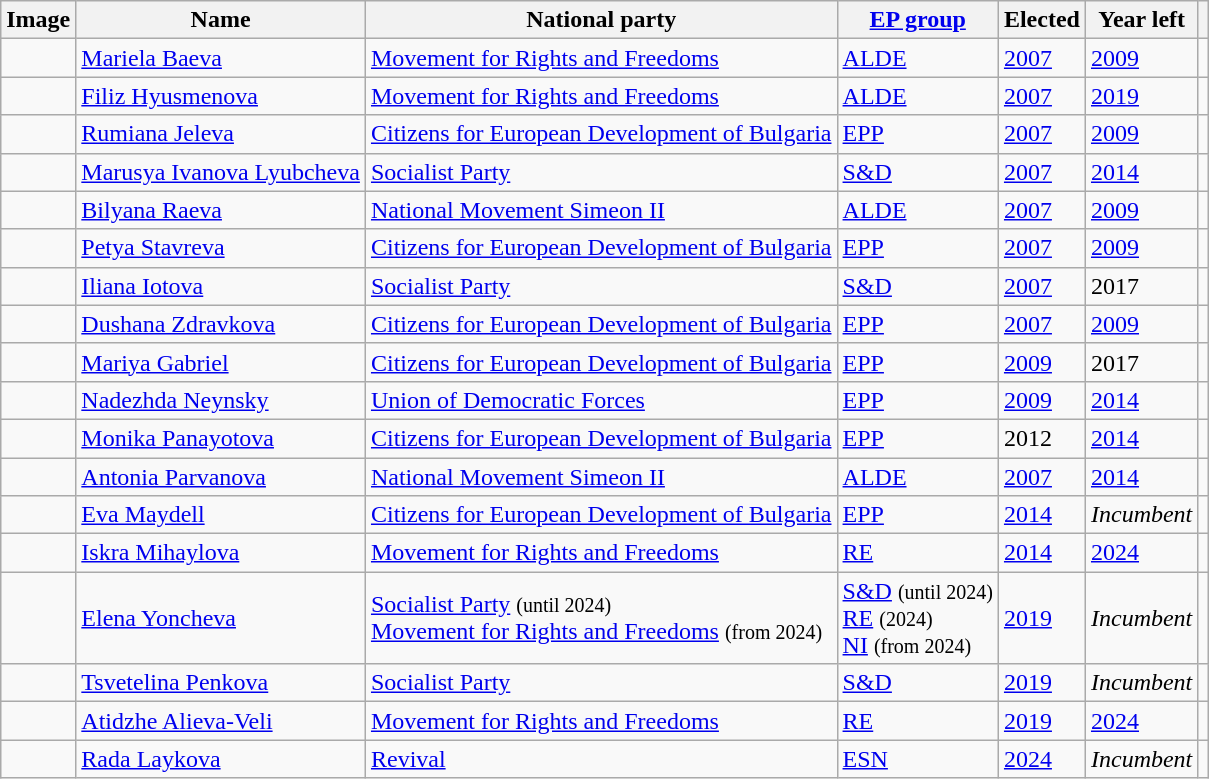<table class="sortable wikitable">
<tr>
<th>Image</th>
<th>Name</th>
<th>National party</th>
<th><a href='#'>EP group</a></th>
<th>Elected</th>
<th>Year left</th>
<th></th>
</tr>
<tr>
<td></td>
<td><a href='#'>Mariela Baeva</a></td>
<td> <a href='#'>Movement for Rights and Freedoms</a></td>
<td> <a href='#'>ALDE</a></td>
<td><a href='#'>2007</a></td>
<td><a href='#'>2009</a></td>
<td></td>
</tr>
<tr>
<td></td>
<td><a href='#'>Filiz Hyusmenova</a></td>
<td> <a href='#'>Movement for Rights and Freedoms</a></td>
<td> <a href='#'>ALDE</a></td>
<td><a href='#'>2007</a></td>
<td><a href='#'>2019</a></td>
<td></td>
</tr>
<tr>
<td></td>
<td><a href='#'>Rumiana Jeleva</a></td>
<td> <a href='#'>Citizens for European Development of Bulgaria</a></td>
<td> <a href='#'>EPP</a></td>
<td><a href='#'>2007</a></td>
<td><a href='#'>2009</a></td>
<td></td>
</tr>
<tr>
<td></td>
<td><a href='#'>Marusya Ivanova Lyubcheva</a></td>
<td> <a href='#'>Socialist Party</a></td>
<td> <a href='#'>S&D</a></td>
<td><a href='#'>2007</a></td>
<td><a href='#'>2014</a></td>
<td></td>
</tr>
<tr>
<td></td>
<td><a href='#'>Bilyana Raeva</a></td>
<td> <a href='#'>National Movement Simeon II</a></td>
<td> <a href='#'>ALDE</a></td>
<td><a href='#'>2007</a></td>
<td><a href='#'>2009</a></td>
<td></td>
</tr>
<tr>
<td></td>
<td><a href='#'>Petya Stavreva</a></td>
<td> <a href='#'>Citizens for European Development of Bulgaria</a></td>
<td> <a href='#'>EPP</a></td>
<td><a href='#'>2007</a></td>
<td><a href='#'>2009</a></td>
<td></td>
</tr>
<tr>
<td></td>
<td><a href='#'>Iliana Iotova</a></td>
<td> <a href='#'>Socialist Party</a></td>
<td> <a href='#'>S&D</a></td>
<td><a href='#'>2007</a></td>
<td>2017</td>
<td></td>
</tr>
<tr>
<td></td>
<td><a href='#'>Dushana Zdravkova</a></td>
<td> <a href='#'>Citizens for European Development of Bulgaria</a></td>
<td> <a href='#'>EPP</a></td>
<td><a href='#'>2007</a></td>
<td><a href='#'>2009</a></td>
<td></td>
</tr>
<tr>
<td></td>
<td><a href='#'>Mariya Gabriel</a></td>
<td> <a href='#'>Citizens for European Development of Bulgaria</a></td>
<td> <a href='#'>EPP</a></td>
<td><a href='#'>2009</a></td>
<td>2017</td>
<td></td>
</tr>
<tr>
<td></td>
<td><a href='#'>Nadezhda Neynsky</a></td>
<td> <a href='#'>Union of Democratic Forces</a></td>
<td> <a href='#'>EPP</a></td>
<td><a href='#'>2009</a></td>
<td><a href='#'>2014</a></td>
<td></td>
</tr>
<tr>
<td></td>
<td><a href='#'>Monika Panayotova</a></td>
<td> <a href='#'>Citizens for European Development of Bulgaria</a></td>
<td> <a href='#'>EPP</a></td>
<td>2012</td>
<td><a href='#'>2014</a></td>
<td></td>
</tr>
<tr>
<td></td>
<td><a href='#'>Antonia Parvanova</a></td>
<td> <a href='#'>National Movement Simeon II</a></td>
<td> <a href='#'>ALDE</a></td>
<td><a href='#'>2007</a></td>
<td><a href='#'>2014</a></td>
<td></td>
</tr>
<tr>
<td></td>
<td><a href='#'>Eva Maydell</a></td>
<td> <a href='#'>Citizens for European Development of Bulgaria</a></td>
<td> <a href='#'>EPP</a></td>
<td><a href='#'>2014</a></td>
<td><em>Incumbent</em></td>
<td></td>
</tr>
<tr>
<td></td>
<td><a href='#'>Iskra Mihaylova</a></td>
<td> <a href='#'>Movement for Rights and Freedoms</a></td>
<td> <a href='#'>RE</a></td>
<td><a href='#'>2014</a></td>
<td><a href='#'>2024</a></td>
<td></td>
</tr>
<tr>
<td></td>
<td><a href='#'>Elena Yoncheva</a></td>
<td> <a href='#'>Socialist Party</a> <small>(until 2024)</small><br> <a href='#'>Movement for Rights and Freedoms</a> <small>(from 2024)</small></td>
<td> <a href='#'>S&D</a>  <small>(until 2024)</small><br> <a href='#'>RE</a> <small>(2024)</small><br> <a href='#'>NI</a> <small>(from 2024)</small></td>
<td><a href='#'>2019</a></td>
<td><em>Incumbent</em></td>
<td></td>
</tr>
<tr>
<td></td>
<td><a href='#'>Tsvetelina Penkova</a></td>
<td> <a href='#'>Socialist Party</a></td>
<td> <a href='#'>S&D</a></td>
<td><a href='#'>2019</a></td>
<td><em>Incumbent</em></td>
<td></td>
</tr>
<tr>
<td></td>
<td><a href='#'>Atidzhe Alieva-Veli</a></td>
<td> <a href='#'>Movement for Rights and Freedoms</a></td>
<td> <a href='#'>RE</a></td>
<td><a href='#'>2019</a></td>
<td><a href='#'>2024</a></td>
<td></td>
</tr>
<tr>
<td></td>
<td><a href='#'>Rada Laykova</a></td>
<td> <a href='#'>Revival</a></td>
<td> <a href='#'>ESN</a></td>
<td><a href='#'>2024</a></td>
<td><em>Incumbent</em></td>
<td></td>
</tr>
</table>
